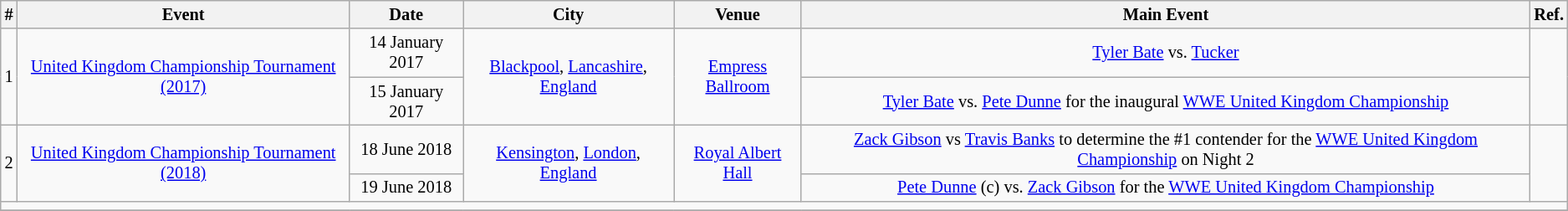<table class="sortable wikitable succession-box" style="font-size:85%; text-align:center;">
<tr>
<th>#</th>
<th>Event</th>
<th>Date</th>
<th>City</th>
<th>Venue</th>
<th>Main Event</th>
<th>Ref.</th>
</tr>
<tr>
<td rowspan="2">1</td>
<td rowspan="2"><a href='#'>United Kingdom Championship Tournament (2017)</a></td>
<td>14 January 2017</td>
<td rowspan=2><a href='#'>Blackpool</a>, <a href='#'>Lancashire</a>, <a href='#'>England</a></td>
<td rowspan=2><a href='#'>Empress Ballroom</a></td>
<td><a href='#'>Tyler Bate</a> vs. <a href='#'>Tucker</a></td>
<td rowspan="2"></td>
</tr>
<tr>
<td>15 January 2017</td>
<td><a href='#'>Tyler Bate</a> vs. <a href='#'>Pete Dunne</a> for the inaugural <a href='#'>WWE United Kingdom Championship</a></td>
</tr>
<tr>
<td rowspan="2">2</td>
<td rowspan="2"><a href='#'>United Kingdom Championship Tournament (2018)</a></td>
<td>18 June 2018<br></td>
<td rowspan=2><a href='#'>Kensington</a>, <a href='#'>London</a>, <a href='#'>England</a></td>
<td rowspan=2><a href='#'>Royal Albert Hall</a></td>
<td><a href='#'>Zack Gibson</a> vs <a href='#'>Travis Banks</a> to determine the #1 contender for the <a href='#'>WWE United Kingdom Championship</a> on Night 2</td>
<td rowspan="2"></td>
</tr>
<tr>
<td>19 June 2018<br></td>
<td><a href='#'>Pete Dunne</a> (c) vs. <a href='#'>Zack Gibson</a> for the <a href='#'>WWE United Kingdom Championship</a></td>
</tr>
<tr>
<td colspan="7"></td>
</tr>
<tr>
</tr>
</table>
